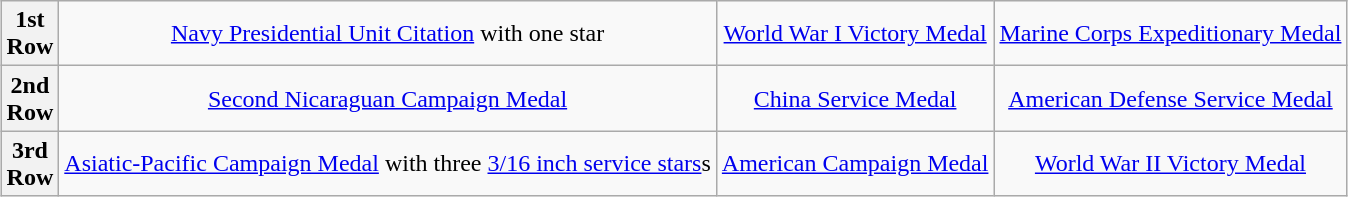<table class="wikitable" style="margin:1em auto; text-align:center;">
<tr>
<th>1st<br>Row</th>
<td colspan="4"><a href='#'>Navy Presidential Unit Citation</a> with one star</td>
<td colspan="4"><a href='#'>World War I Victory Medal</a></td>
<td colspan="4"><a href='#'>Marine Corps Expeditionary Medal</a></td>
</tr>
<tr>
<th>2nd<br>Row</th>
<td colspan="4"><a href='#'>Second Nicaraguan Campaign Medal</a></td>
<td colspan="4"><a href='#'>China Service Medal</a></td>
<td colspan="4"><a href='#'>American Defense Service Medal</a></td>
</tr>
<tr>
<th>3rd<br>Row</th>
<td colspan="4"><a href='#'>Asiatic-Pacific Campaign Medal</a> with three <a href='#'>3/16 inch service stars</a>s</td>
<td colspan="4"><a href='#'>American Campaign Medal</a></td>
<td colspan="4"><a href='#'>World War II Victory Medal</a></td>
</tr>
</table>
